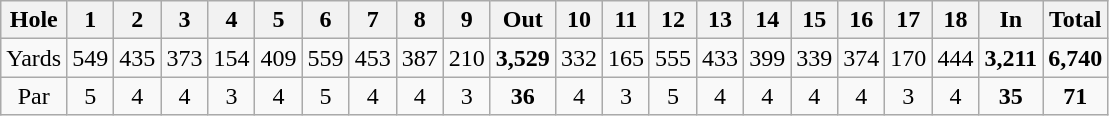<table class="wikitable" style="text-align:center">
<tr>
<th align="left">Hole</th>
<th>1</th>
<th>2</th>
<th>3</th>
<th>4</th>
<th>5</th>
<th>6</th>
<th>7</th>
<th>8</th>
<th>9</th>
<th>Out</th>
<th>10</th>
<th>11</th>
<th>12</th>
<th>13</th>
<th>14</th>
<th>15</th>
<th>16</th>
<th>17</th>
<th>18</th>
<th>In</th>
<th>Total</th>
</tr>
<tr>
<td align="center">Yards</td>
<td>549</td>
<td>435</td>
<td>373</td>
<td>154</td>
<td>409</td>
<td>559</td>
<td>453</td>
<td>387</td>
<td>210</td>
<td><strong>3,529</strong></td>
<td>332</td>
<td>165</td>
<td>555</td>
<td>433</td>
<td>399</td>
<td>339</td>
<td>374</td>
<td>170</td>
<td>444</td>
<td><strong>3,211</strong></td>
<td><strong>6,740</strong></td>
</tr>
<tr>
<td align="center">Par</td>
<td>5</td>
<td>4</td>
<td>4</td>
<td>3</td>
<td>4</td>
<td>5</td>
<td>4</td>
<td>4</td>
<td>3</td>
<td><strong>36</strong></td>
<td>4</td>
<td>3</td>
<td>5</td>
<td>4</td>
<td>4</td>
<td>4</td>
<td>4</td>
<td>3</td>
<td>4</td>
<td><strong>35</strong></td>
<td><strong>71</strong></td>
</tr>
</table>
